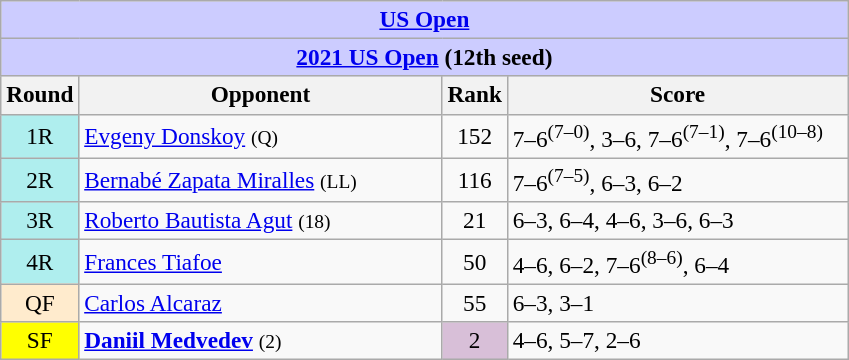<table class=wikitable style=font-size:97%>
<tr>
<th colspan=4 style="background:#ccf;"><a href='#'>US Open</a></th>
</tr>
<tr>
<th colspan=4 style="background:#ccf;"><a href='#'>2021 US Open</a> (12th seed)</th>
</tr>
<tr>
<th width=40>Round</th>
<th width=235>Opponent</th>
<th width=20>Rank</th>
<th width=220>Score</th>
</tr>
<tr>
<td align=center bgcolor=afeeee>1R</td>
<td> <a href='#'>Evgeny Donskoy</a> <small>(Q)</small></td>
<td align=center>152</td>
<td>7–6<sup>(7–0)</sup>, 3–6, 7–6<sup>(7–1)</sup>, 7–6<sup>(10–8)</sup></td>
</tr>
<tr>
<td align=center bgcolor=afeeee>2R</td>
<td> <a href='#'>Bernabé Zapata Miralles</a> <small>(LL)</small></td>
<td align=center>116</td>
<td>7–6<sup>(7–5)</sup>, 6–3, 6–2</td>
</tr>
<tr>
<td align=center bgcolor=afeeee>3R</td>
<td> <a href='#'>Roberto Bautista Agut</a> <small>(18)</small></td>
<td align=center>21</td>
<td>6–3, 6–4, 4–6, 3–6, 6–3</td>
</tr>
<tr>
<td align=center bgcolor=afeeee>4R</td>
<td> <a href='#'>Frances Tiafoe</a></td>
<td align=center>50</td>
<td>4–6, 6–2, 7–6<sup>(8–6)</sup>, 6–4</td>
</tr>
<tr>
<td align=center bgcolor=ffebcd>QF</td>
<td> <a href='#'>Carlos Alcaraz</a></td>
<td align=center>55</td>
<td>6–3, 3–1 </td>
</tr>
<tr>
<td align=center bgcolor=yellow>SF</td>
<td> <strong><a href='#'>Daniil Medvedev</a></strong> <small>(2)</small></td>
<td align=center bgcolor=thistle>2</td>
<td>4–6, 5–7, 2–6</td>
</tr>
</table>
